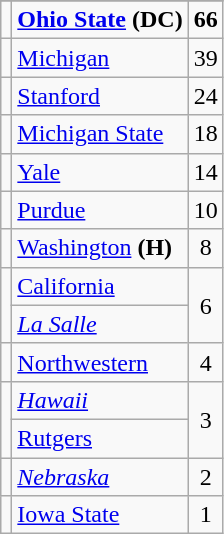<table class="wikitable sortable" style="text-align:center">
<tr>
</tr>
<tr>
<td></td>
<td align=left><strong><a href='#'>Ohio State</a></strong> <strong>(DC)</strong></td>
<td><strong>66</strong></td>
</tr>
<tr>
<td></td>
<td align=left><a href='#'>Michigan</a></td>
<td>39</td>
</tr>
<tr>
<td></td>
<td align=left><a href='#'>Stanford</a></td>
<td>24</td>
</tr>
<tr>
<td></td>
<td align=left><a href='#'>Michigan State</a></td>
<td>18</td>
</tr>
<tr>
<td></td>
<td align=left><a href='#'>Yale</a></td>
<td>14</td>
</tr>
<tr>
<td></td>
<td align=left><a href='#'>Purdue</a></td>
<td>10</td>
</tr>
<tr>
<td></td>
<td align=left><a href='#'>Washington</a> <strong>(H)</strong></td>
<td>8</td>
</tr>
<tr>
<td rowspan=2></td>
<td align=left><a href='#'>California</a></td>
<td rowspan=2>6</td>
</tr>
<tr>
<td align=left><em><a href='#'>La Salle</a></em></td>
</tr>
<tr>
<td></td>
<td align=left><a href='#'>Northwestern</a></td>
<td>4</td>
</tr>
<tr>
<td rowspan=2></td>
<td align=left><em><a href='#'>Hawaii</a></em></td>
<td rowspan=2>3</td>
</tr>
<tr>
<td align=left><a href='#'>Rutgers</a></td>
</tr>
<tr>
<td></td>
<td align=left><em><a href='#'>Nebraska</a></em></td>
<td>2</td>
</tr>
<tr>
<td></td>
<td align=left><a href='#'>Iowa State</a></td>
<td>1</td>
</tr>
</table>
